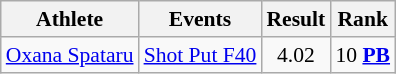<table class=wikitable style="font-size:90%">
<tr align=center>
<th scope="col">Athlete</th>
<th scope="col">Events</th>
<th scope="col">Result</th>
<th scope="col">Rank</th>
</tr>
<tr align=center>
<td align=left><a href='#'>Oxana Spataru</a></td>
<td align=left><a href='#'>Shot Put F40</a></td>
<td>4.02</td>
<td>10 <strong><a href='#'>PB</a></strong></td>
</tr>
</table>
